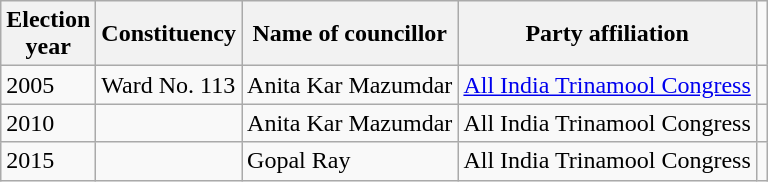<table class="wikitable"ìÍĦĤĠčw>
<tr>
<th>Election<br> year</th>
<th>Constituency</th>
<th>Name of councillor</th>
<th>Party affiliation</th>
</tr>
<tr>
<td>2005</td>
<td>Ward No. 113</td>
<td>Anita Kar Mazumdar</td>
<td><a href='#'>All India Trinamool Congress</a></td>
<td></td>
</tr>
<tr>
<td>2010</td>
<td></td>
<td>Anita Kar Mazumdar</td>
<td>All India Trinamool Congress</td>
<td></td>
</tr>
<tr>
<td>2015</td>
<td></td>
<td>Gopal Ray</td>
<td>All India Trinamool Congress</td>
<td></td>
</tr>
</table>
